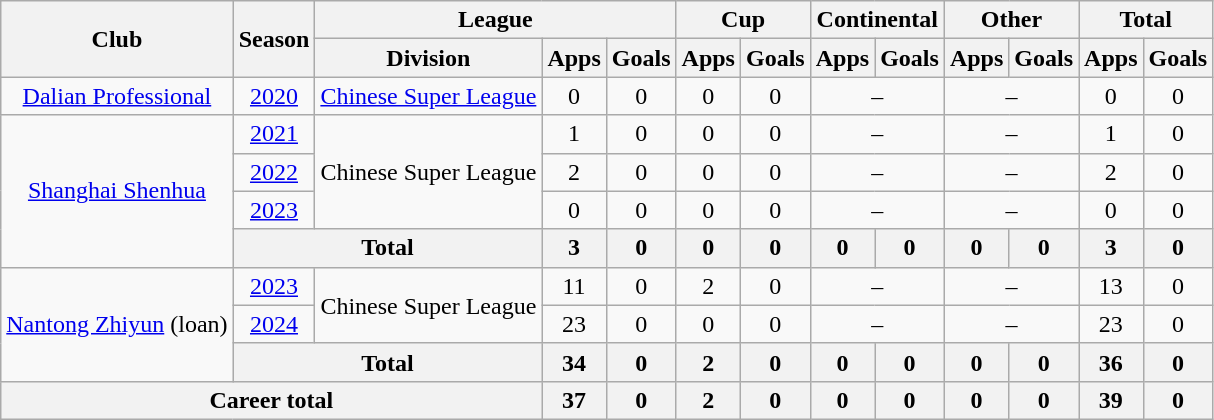<table class="wikitable" style="text-align: center">
<tr>
<th rowspan="2">Club</th>
<th rowspan="2">Season</th>
<th colspan="3">League</th>
<th colspan="2">Cup</th>
<th colspan="2">Continental</th>
<th colspan="2">Other</th>
<th colspan="2">Total</th>
</tr>
<tr>
<th>Division</th>
<th>Apps</th>
<th>Goals</th>
<th>Apps</th>
<th>Goals</th>
<th>Apps</th>
<th>Goals</th>
<th>Apps</th>
<th>Goals</th>
<th>Apps</th>
<th>Goals</th>
</tr>
<tr>
<td><a href='#'>Dalian Professional</a></td>
<td><a href='#'>2020</a></td>
<td><a href='#'>Chinese Super League</a></td>
<td>0</td>
<td>0</td>
<td>0</td>
<td>0</td>
<td colspan="2">–</td>
<td colspan="2">–</td>
<td>0</td>
<td>0</td>
</tr>
<tr>
<td rowspan=4><a href='#'>Shanghai Shenhua</a></td>
<td><a href='#'>2021</a></td>
<td rowspan=3>Chinese Super League</td>
<td>1</td>
<td>0</td>
<td>0</td>
<td>0</td>
<td colspan="2">–</td>
<td colspan="2">–</td>
<td>1</td>
<td>0</td>
</tr>
<tr>
<td><a href='#'>2022</a></td>
<td>2</td>
<td>0</td>
<td>0</td>
<td>0</td>
<td colspan="2">–</td>
<td colspan="2">–</td>
<td>2</td>
<td>0</td>
</tr>
<tr>
<td><a href='#'>2023</a></td>
<td>0</td>
<td>0</td>
<td>0</td>
<td>0</td>
<td colspan="2">–</td>
<td colspan="2">–</td>
<td>0</td>
<td>0</td>
</tr>
<tr>
<th colspan=2>Total</th>
<th>3</th>
<th>0</th>
<th>0</th>
<th>0</th>
<th>0</th>
<th>0</th>
<th>0</th>
<th>0</th>
<th>3</th>
<th>0</th>
</tr>
<tr>
<td rowspan=3><a href='#'>Nantong Zhiyun</a> (loan)</td>
<td><a href='#'>2023</a></td>
<td rowspan=2>Chinese Super League</td>
<td>11</td>
<td>0</td>
<td>2</td>
<td>0</td>
<td colspan="2">–</td>
<td colspan="2">–</td>
<td>13</td>
<td>0</td>
</tr>
<tr>
<td><a href='#'>2024</a></td>
<td>23</td>
<td>0</td>
<td>0</td>
<td>0</td>
<td colspan="2">–</td>
<td colspan="2">–</td>
<td>23</td>
<td>0</td>
</tr>
<tr>
<th colspan=2>Total</th>
<th>34</th>
<th>0</th>
<th>2</th>
<th>0</th>
<th>0</th>
<th>0</th>
<th>0</th>
<th>0</th>
<th>36</th>
<th>0</th>
</tr>
<tr>
<th colspan=3>Career total</th>
<th>37</th>
<th>0</th>
<th>2</th>
<th>0</th>
<th>0</th>
<th>0</th>
<th>0</th>
<th>0</th>
<th>39</th>
<th>0</th>
</tr>
</table>
